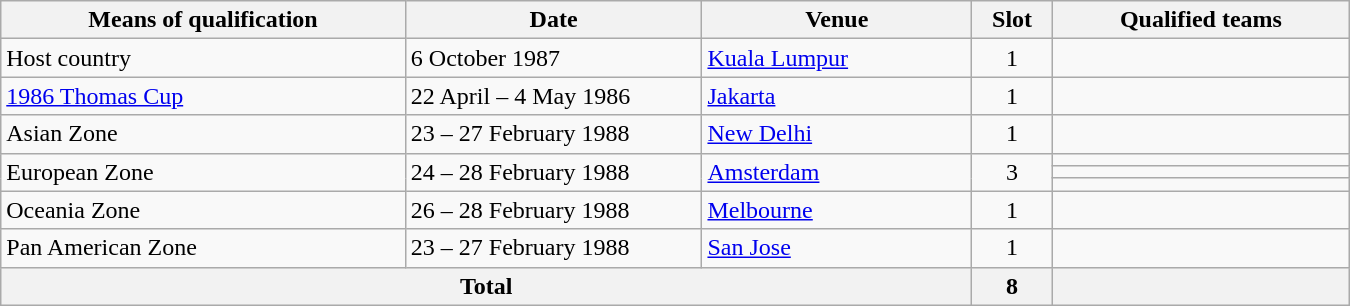<table class="wikitable" width="900">
<tr>
<th width="30%">Means of qualification</th>
<th width="22%">Date</th>
<th width="20%">Venue</th>
<th width="6%">Slot</th>
<th width="22%">Qualified teams</th>
</tr>
<tr>
<td>Host country</td>
<td>6 October 1987</td>
<td><a href='#'>Kuala Lumpur</a></td>
<td align="center">1</td>
<td></td>
</tr>
<tr>
<td><a href='#'>1986 Thomas Cup</a></td>
<td>22 April – 4 May 1986</td>
<td><a href='#'>Jakarta</a></td>
<td align="center">1</td>
<td></td>
</tr>
<tr>
<td>Asian Zone</td>
<td>23 – 27 February 1988</td>
<td><a href='#'>New Delhi</a></td>
<td align="center">1</td>
<td></td>
</tr>
<tr>
<td rowspan="3">European Zone</td>
<td rowspan="3">24 – 28 February 1988</td>
<td rowspan="3"><a href='#'>Amsterdam</a></td>
<td rowspan="3" align="center">3</td>
<td></td>
</tr>
<tr>
<td></td>
</tr>
<tr>
<td></td>
</tr>
<tr>
<td>Oceania Zone</td>
<td>26 – 28 February 1988</td>
<td><a href='#'>Melbourne</a></td>
<td align="center">1</td>
<td></td>
</tr>
<tr>
<td>Pan American Zone</td>
<td>23 – 27 February 1988</td>
<td><a href='#'>San Jose</a></td>
<td align="center">1</td>
<td></td>
</tr>
<tr>
<th colspan="3">Total</th>
<th>8</th>
<th></th>
</tr>
</table>
